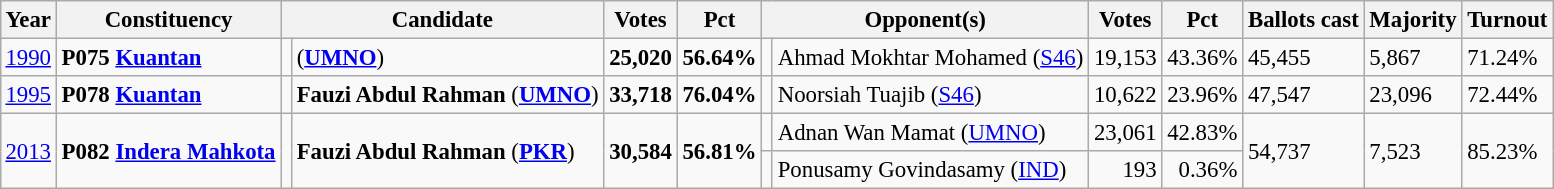<table class="wikitable" style="margin:0.5em ; font-size:95%">
<tr>
<th>Year</th>
<th>Constituency</th>
<th colspan=2>Candidate</th>
<th>Votes</th>
<th>Pct</th>
<th colspan=2>Opponent(s)</th>
<th>Votes</th>
<th>Pct</th>
<th>Ballots cast</th>
<th>Majority</th>
<th>Turnout</th>
</tr>
<tr>
<td><a href='#'>1990</a></td>
<td><strong>P075 <a href='#'>Kuantan</a></strong></td>
<td></td>
<td> (<a href='#'><strong>UMNO</strong></a>)</td>
<td align="right"><strong>25,020</strong></td>
<td><strong>56.64%</strong></td>
<td></td>
<td>Ahmad Mokhtar Mohamed (<a href='#'>S46</a>)</td>
<td align="right">19,153</td>
<td>43.36%</td>
<td>45,455</td>
<td>5,867</td>
<td>71.24%</td>
</tr>
<tr>
<td><a href='#'>1995</a></td>
<td><strong>P078 <a href='#'>Kuantan</a></strong></td>
<td></td>
<td><strong>Fauzi Abdul Rahman</strong> (<a href='#'><strong>UMNO</strong></a>)</td>
<td align="right"><strong>33,718</strong></td>
<td><strong>76.04%</strong></td>
<td></td>
<td>Noorsiah Tuajib (<a href='#'>S46</a>)</td>
<td align="right">10,622</td>
<td>23.96%</td>
<td>47,547</td>
<td>23,096</td>
<td>72.44%</td>
</tr>
<tr>
<td rowspan=2><a href='#'>2013</a></td>
<td rowspan=2><strong>P082 <a href='#'>Indera Mahkota</a></strong></td>
<td rowspan=2 ></td>
<td rowspan=2><strong>Fauzi Abdul Rahman</strong> (<a href='#'><strong>PKR</strong></a>)</td>
<td rowspan=2 align="right"><strong>30,584</strong></td>
<td rowspan=2><strong>56.81%</strong></td>
<td></td>
<td>Adnan Wan Mamat (<a href='#'>UMNO</a>)</td>
<td align="right">23,061</td>
<td>42.83%</td>
<td rowspan=2>54,737</td>
<td rowspan=2>7,523</td>
<td rowspan=2>85.23%</td>
</tr>
<tr>
<td></td>
<td>Ponusamy Govindasamy (<a href='#'>IND</a>)</td>
<td align="right">193</td>
<td align="right">0.36%</td>
</tr>
</table>
